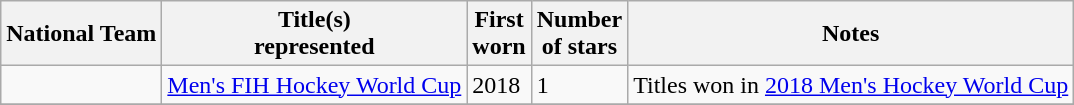<table class="wikitable sortable">
<tr>
<th>National Team</th>
<th>Title(s)<br>represented</th>
<th>First<br>worn</th>
<th>Number<br>of stars</th>
<th class="unsortable">Notes</th>
</tr>
<tr>
<td></td>
<td><a href='#'>Men's FIH Hockey World Cup</a></td>
<td>2018</td>
<td>1</td>
<td>Titles won in <a href='#'>2018 Men's Hockey World Cup</a></td>
</tr>
<tr ->
</tr>
</table>
